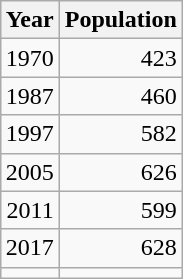<table class="wikitable float-left" style="text-align:right; margin:0.1em; clear:none;">
<tr>
<th>Year</th>
<th>Population</th>
</tr>
<tr>
<td>1970</td>
<td>423</td>
</tr>
<tr>
<td>1987</td>
<td>460</td>
</tr>
<tr>
<td>1997</td>
<td>582</td>
</tr>
<tr>
<td>2005</td>
<td>626</td>
</tr>
<tr>
<td>2011</td>
<td>599</td>
</tr>
<tr>
<td>2017</td>
<td>628</td>
</tr>
<tr>
<td></td>
<td></td>
</tr>
</table>
